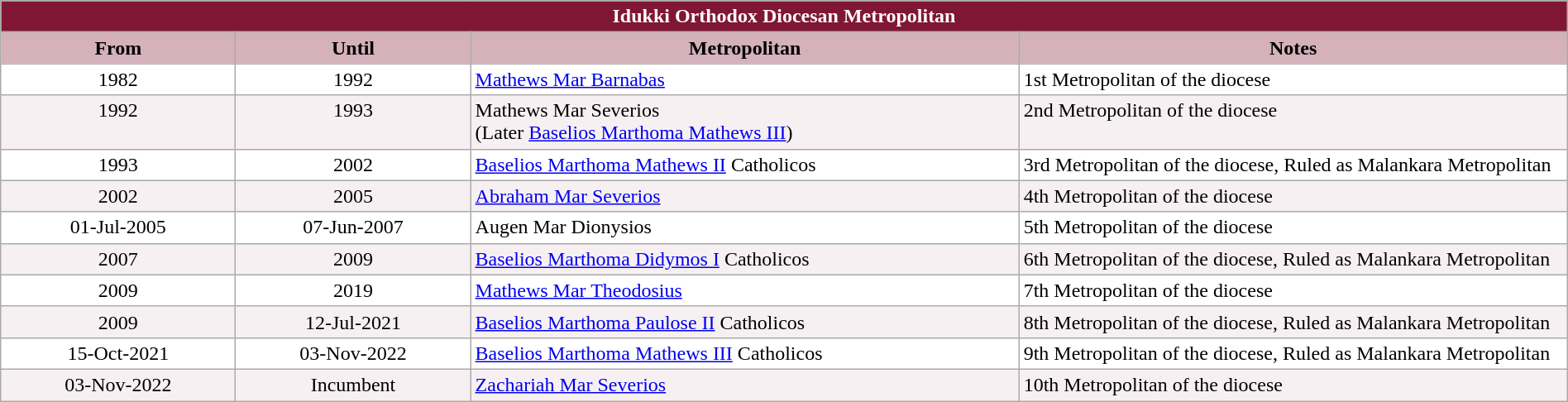<table class="wikitable" style="width: 100%;">
<tr>
<th colspan="4" style="background-color: #7F1734; color: white;">Idukki Orthodox Diocesan Metropolitan</th>
</tr>
<tr>
<th style="background-color: #D4B1BB; width: 15%;">From</th>
<th style="background-color: #D4B1BB; width: 15%;">Until</th>
<th style="background-color: #D4B1BB; width: 35%;">Metropolitan</th>
<th style="background-color: #D4B1BB; width: 35%;">Notes</th>
</tr>
<tr valign="top" style="background-color: white;">
<td style="text-align: center;">1982</td>
<td style="text-align: center;">1992</td>
<td><a href='#'>Mathews Mar Barnabas</a></td>
<td>1st Metropolitan of  the diocese</td>
</tr>
<tr valign="top" style="background-color: #F7F0F2;">
<td style="text-align: center;">1992</td>
<td style="text-align: center;">1993</td>
<td>Mathews Mar Severios<br>(Later <a href='#'>Baselios Marthoma Mathews III</a>)</td>
<td>2nd Metropolitan of  the diocese</td>
</tr>
<tr valign="top" style="background-color: white;">
<td style="text-align: center;">1993</td>
<td style="text-align: center;">2002</td>
<td><a href='#'>Baselios Marthoma Mathews II</a> Catholicos</td>
<td>3rd Metropolitan of  the diocese, Ruled as Malankara Metropolitan</td>
</tr>
<tr valign="top" style="background-color: #F7F0F2;">
<td style="text-align: center;">2002</td>
<td style="text-align: center;">2005</td>
<td><a href='#'>Abraham Mar Severios</a></td>
<td>4th Metropolitan of  the diocese</td>
</tr>
<tr valign="top" style="background-color: white;">
<td style="text-align: center;">01-Jul-2005</td>
<td style="text-align: center;">07-Jun-2007</td>
<td>Augen Mar Dionysios</td>
<td>5th Metropolitan of  the diocese</td>
</tr>
<tr valign="top" style="background-color: #F7F0F2;">
<td style="text-align: center;">2007</td>
<td style="text-align: center;">2009</td>
<td><a href='#'>Baselios Marthoma Didymos I</a> Catholicos</td>
<td>6th Metropolitan of  the diocese, Ruled as Malankara Metropolitan</td>
</tr>
<tr valign="top" style="background-color: white;">
<td style="text-align: center;">2009</td>
<td style="text-align: center;">2019</td>
<td><a href='#'>Mathews Mar Theodosius</a></td>
<td>7th Metropolitan of  the diocese</td>
</tr>
<tr valign="top" style="background-color: #F7F0F2;">
<td style="text-align: center;">2009</td>
<td style="text-align: center;">12-Jul-2021</td>
<td><a href='#'>Baselios Marthoma Paulose II</a> Catholicos</td>
<td>8th Metropolitan of  the diocese, Ruled as Malankara Metropolitan</td>
</tr>
<tr valign="top" style="background-color: white;">
<td style="text-align: center;">15-Oct-2021</td>
<td style="text-align: center;">03-Nov-2022</td>
<td><a href='#'>Baselios Marthoma Mathews III</a> Catholicos</td>
<td>9th Metropolitan of  the diocese, Ruled as Malankara Metropolitan</td>
</tr>
<tr valign="top" style="background-color: #F7F0F2;">
<td style="text-align: center;">03-Nov-2022</td>
<td style="text-align: center;">Incumbent</td>
<td><a href='#'>Zachariah Mar Severios</a></td>
<td>10th Metropolitan of  the diocese</td>
</tr>
</table>
